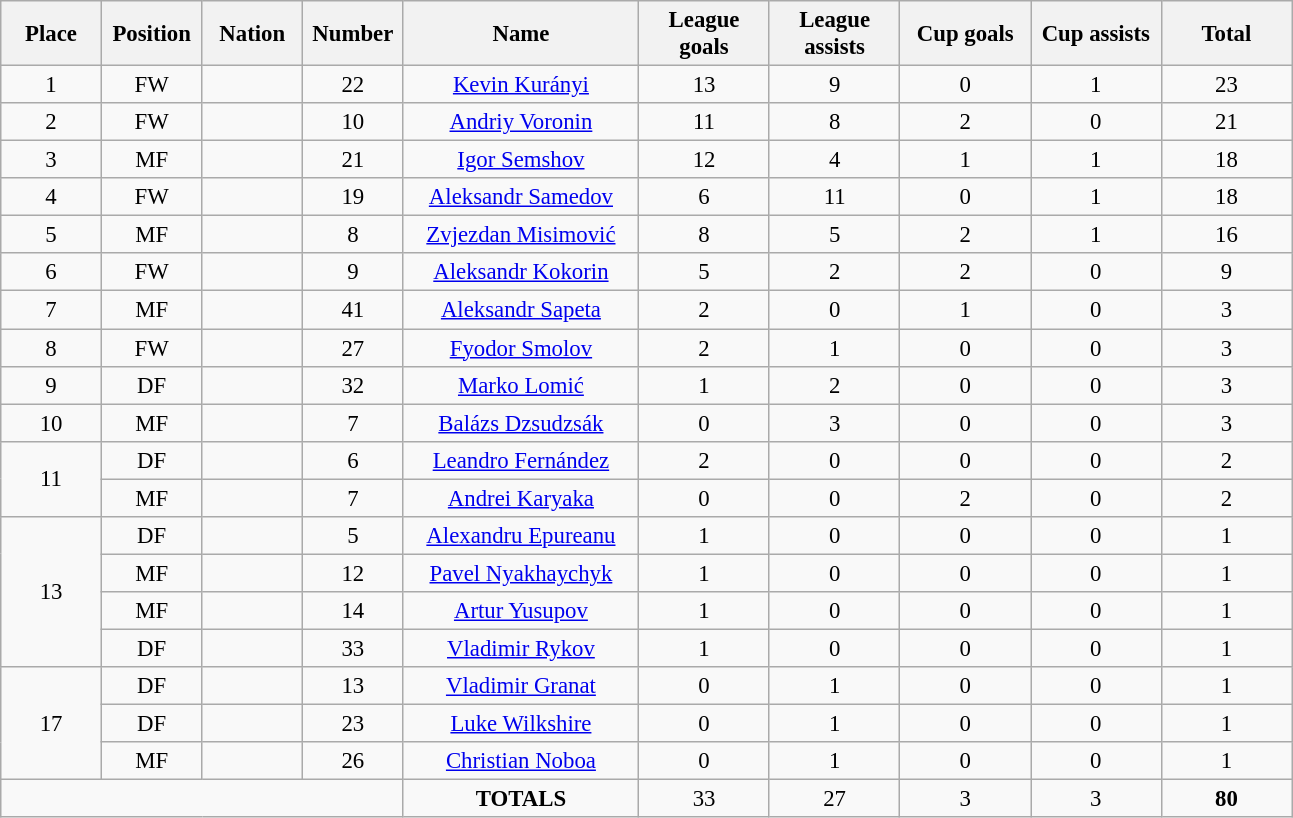<table class="wikitable" style="font-size: 95%; text-align: center;">
<tr>
<th width=60>Place</th>
<th width=60>Position</th>
<th width=60>Nation</th>
<th width=60>Number</th>
<th width=150>Name</th>
<th width=80>League goals</th>
<th width=80>League assists</th>
<th width=80>Cup goals</th>
<th width=80>Cup assists</th>
<th width=80>Total</th>
</tr>
<tr>
<td>1</td>
<td>FW</td>
<td></td>
<td>22</td>
<td><a href='#'>Kevin Kurányi</a></td>
<td>13</td>
<td>9</td>
<td>0</td>
<td>1</td>
<td>23</td>
</tr>
<tr>
<td>2</td>
<td>FW</td>
<td></td>
<td>10</td>
<td><a href='#'>Andriy Voronin</a></td>
<td>11</td>
<td>8</td>
<td>2</td>
<td>0</td>
<td>21</td>
</tr>
<tr>
<td>3</td>
<td>MF</td>
<td></td>
<td>21</td>
<td><a href='#'>Igor Semshov</a></td>
<td>12</td>
<td>4</td>
<td>1</td>
<td>1</td>
<td>18</td>
</tr>
<tr>
<td>4</td>
<td>FW</td>
<td></td>
<td>19</td>
<td><a href='#'>Aleksandr Samedov</a></td>
<td>6</td>
<td>11</td>
<td>0</td>
<td>1</td>
<td>18</td>
</tr>
<tr>
<td>5</td>
<td>MF</td>
<td></td>
<td>8</td>
<td><a href='#'>Zvjezdan Misimović</a></td>
<td>8</td>
<td>5</td>
<td>2</td>
<td>1</td>
<td>16</td>
</tr>
<tr>
<td>6</td>
<td>FW</td>
<td></td>
<td>9</td>
<td><a href='#'>Aleksandr Kokorin</a></td>
<td>5</td>
<td>2</td>
<td>2</td>
<td>0</td>
<td>9</td>
</tr>
<tr>
<td>7</td>
<td>MF</td>
<td></td>
<td>41</td>
<td><a href='#'>Aleksandr Sapeta</a></td>
<td>2</td>
<td>0</td>
<td>1</td>
<td>0</td>
<td>3</td>
</tr>
<tr>
<td>8</td>
<td>FW</td>
<td></td>
<td>27</td>
<td><a href='#'>Fyodor Smolov</a></td>
<td>2</td>
<td>1</td>
<td>0</td>
<td>0</td>
<td>3</td>
</tr>
<tr>
<td>9</td>
<td>DF</td>
<td></td>
<td>32</td>
<td><a href='#'>Marko Lomić</a></td>
<td>1</td>
<td>2</td>
<td>0</td>
<td>0</td>
<td>3</td>
</tr>
<tr>
<td>10</td>
<td>MF</td>
<td></td>
<td>7</td>
<td><a href='#'>Balázs Dzsudzsák</a></td>
<td>0</td>
<td>3</td>
<td>0</td>
<td>0</td>
<td>3</td>
</tr>
<tr>
<td rowspan="2">11</td>
<td>DF</td>
<td></td>
<td>6</td>
<td><a href='#'>Leandro Fernández</a></td>
<td>2</td>
<td>0</td>
<td>0</td>
<td>0</td>
<td>2</td>
</tr>
<tr>
<td>MF</td>
<td></td>
<td>7</td>
<td><a href='#'>Andrei Karyaka</a></td>
<td>0</td>
<td>0</td>
<td>2</td>
<td>0</td>
<td>2</td>
</tr>
<tr>
<td rowspan="4">13</td>
<td>DF</td>
<td></td>
<td>5</td>
<td><a href='#'>Alexandru Epureanu</a></td>
<td>1</td>
<td>0</td>
<td>0</td>
<td>0</td>
<td>1</td>
</tr>
<tr>
<td>MF</td>
<td></td>
<td>12</td>
<td><a href='#'>Pavel Nyakhaychyk</a></td>
<td>1</td>
<td>0</td>
<td>0</td>
<td>0</td>
<td>1</td>
</tr>
<tr>
<td>MF</td>
<td></td>
<td>14</td>
<td><a href='#'>Artur Yusupov</a></td>
<td>1</td>
<td>0</td>
<td>0</td>
<td>0</td>
<td>1</td>
</tr>
<tr>
<td>DF</td>
<td></td>
<td>33</td>
<td><a href='#'>Vladimir Rykov</a></td>
<td>1</td>
<td>0</td>
<td>0</td>
<td>0</td>
<td>1</td>
</tr>
<tr>
<td rowspan="3">17</td>
<td>DF</td>
<td></td>
<td>13</td>
<td><a href='#'>Vladimir Granat</a></td>
<td>0</td>
<td>1</td>
<td>0</td>
<td>0</td>
<td>1</td>
</tr>
<tr>
<td>DF</td>
<td></td>
<td>23</td>
<td><a href='#'>Luke Wilkshire</a></td>
<td>0</td>
<td>1</td>
<td>0</td>
<td>0</td>
<td>1</td>
</tr>
<tr>
<td>MF</td>
<td></td>
<td>26</td>
<td><a href='#'>Christian Noboa</a></td>
<td>0</td>
<td>1</td>
<td>0</td>
<td>0</td>
<td>1</td>
</tr>
<tr>
<td colspan="4"></td>
<td><strong>TOTALS</strong></td>
<td>33</td>
<td>27</td>
<td>3</td>
<td>3</td>
<td><strong>80</strong></td>
</tr>
</table>
